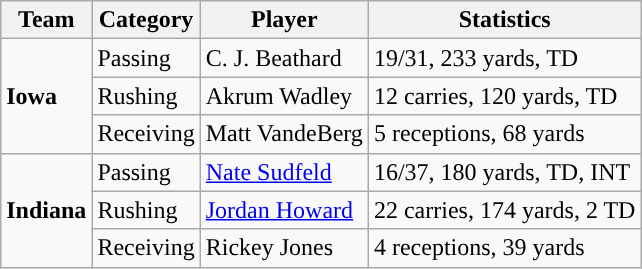<table class="wikitable" style="float: left;">
<tr>
<th>Team</th>
<th>Category</th>
<th>Player</th>
<th>Statistics</th>
</tr>
<tr>
<td rowspan=3><strong>Iowa</strong></td>
<td>Passing</td>
<td>C. J. Beathard</td>
<td>19/31, 233 yards, TD</td>
</tr>
<tr>
<td>Rushing</td>
<td>Akrum Wadley</td>
<td>12 carries, 120 yards, TD</td>
</tr>
<tr>
<td>Receiving</td>
<td>Matt VandeBerg</td>
<td>5 receptions, 68 yards</td>
</tr>
<tr>
<td rowspan=3><strong>Indiana</strong></td>
<td>Passing</td>
<td><a href='#'>Nate Sudfeld</a></td>
<td>16/37, 180 yards, TD, INT</td>
</tr>
<tr>
<td>Rushing</td>
<td><a href='#'>Jordan Howard</a></td>
<td>22 carries, 174 yards, 2 TD</td>
</tr>
<tr>
<td>Receiving</td>
<td>Rickey Jones</td>
<td>4 receptions, 39 yards</td>
</tr>
</table>
